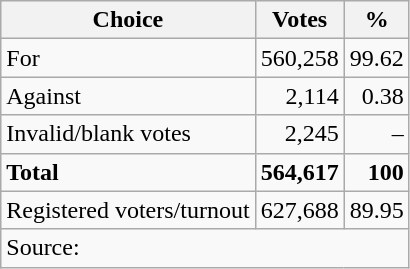<table class=wikitable style=text-align:right>
<tr>
<th>Choice</th>
<th>Votes</th>
<th>%</th>
</tr>
<tr>
<td align=left>For</td>
<td>560,258</td>
<td>99.62</td>
</tr>
<tr>
<td align=left>Against</td>
<td>2,114</td>
<td>0.38</td>
</tr>
<tr>
<td align=left>Invalid/blank votes</td>
<td>2,245</td>
<td>–</td>
</tr>
<tr>
<td align=left><strong>Total</strong></td>
<td><strong>564,617</strong></td>
<td><strong>100</strong></td>
</tr>
<tr>
<td align=left>Registered voters/turnout</td>
<td>627,688</td>
<td>89.95</td>
</tr>
<tr>
<td align=left colspan=3>Source: </td>
</tr>
</table>
